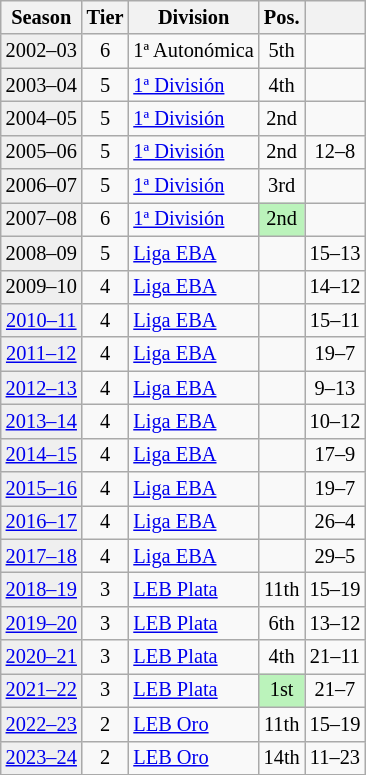<table class="wikitable" style="font-size:85%; text-align:center">
<tr>
<th>Season</th>
<th>Tier</th>
<th>Division</th>
<th>Pos.</th>
<th></th>
</tr>
<tr>
<td bgcolor=#efefef>2002–03</td>
<td>6</td>
<td align=left>1ª Autonómica</td>
<td>5th</td>
<td></td>
</tr>
<tr>
<td bgcolor=#efefef>2003–04</td>
<td>5</td>
<td align=left><a href='#'>1ª División</a></td>
<td>4th</td>
<td></td>
</tr>
<tr>
<td bgcolor=#efefef>2004–05</td>
<td>5</td>
<td align=left><a href='#'>1ª División</a></td>
<td>2nd</td>
<td></td>
</tr>
<tr>
<td bgcolor=#efefef>2005–06</td>
<td>5</td>
<td align=left><a href='#'>1ª División</a></td>
<td>2nd</td>
<td>12–8</td>
</tr>
<tr>
<td bgcolor=#efefef>2006–07</td>
<td>5</td>
<td align=left><a href='#'>1ª División</a></td>
<td>3rd</td>
<td></td>
</tr>
<tr>
<td bgcolor=#efefef>2007–08</td>
<td>6</td>
<td align=left><a href='#'>1ª División</a></td>
<td bgcolor=#BBF3BB>2nd</td>
<td></td>
</tr>
<tr>
<td bgcolor=#efefef>2008–09</td>
<td>5</td>
<td align=left><a href='#'>Liga EBA</a></td>
<td></td>
<td>15–13</td>
</tr>
<tr>
<td bgcolor=#efefef>2009–10</td>
<td>4</td>
<td align=left><a href='#'>Liga EBA</a></td>
<td></td>
<td>14–12</td>
</tr>
<tr>
<td bgcolor=#efefef><a href='#'>2010–11</a></td>
<td>4</td>
<td align=left><a href='#'>Liga EBA</a></td>
<td></td>
<td>15–11</td>
</tr>
<tr>
<td bgcolor=#efefef><a href='#'>2011–12</a></td>
<td>4</td>
<td align=left><a href='#'>Liga EBA</a></td>
<td></td>
<td>19–7</td>
</tr>
<tr>
<td bgcolor=#efefef><a href='#'>2012–13</a></td>
<td>4</td>
<td align=left><a href='#'>Liga EBA</a></td>
<td></td>
<td>9–13</td>
</tr>
<tr>
<td bgcolor=#efefef><a href='#'>2013–14</a></td>
<td>4</td>
<td align=left><a href='#'>Liga EBA</a></td>
<td></td>
<td>10–12</td>
</tr>
<tr>
<td bgcolor=#efefef><a href='#'>2014–15</a></td>
<td>4</td>
<td align=left><a href='#'>Liga EBA</a></td>
<td></td>
<td>17–9</td>
</tr>
<tr>
<td bgcolor=#efefef><a href='#'>2015–16</a></td>
<td>4</td>
<td align=left><a href='#'>Liga EBA</a></td>
<td></td>
<td>19–7</td>
</tr>
<tr>
<td bgcolor=#efefef><a href='#'>2016–17</a></td>
<td>4</td>
<td align=left><a href='#'>Liga EBA</a></td>
<td></td>
<td>26–4</td>
</tr>
<tr>
<td bgcolor=#efefef><a href='#'>2017–18</a></td>
<td>4</td>
<td align=left><a href='#'>Liga EBA</a></td>
<td></td>
<td>29–5</td>
</tr>
<tr>
<td bgcolor=#efefef><a href='#'>2018–19</a></td>
<td>3</td>
<td align=left><a href='#'>LEB Plata</a></td>
<td>11th</td>
<td>15–19</td>
</tr>
<tr>
<td bgcolor=#efefef><a href='#'>2019–20</a></td>
<td>3</td>
<td align=left><a href='#'>LEB Plata</a></td>
<td>6th</td>
<td>13–12</td>
</tr>
<tr>
<td bgcolor=#efefef><a href='#'>2020–21</a></td>
<td>3</td>
<td align=left><a href='#'>LEB Plata</a></td>
<td>4th</td>
<td>21–11</td>
</tr>
<tr>
<td bgcolor=#efefef><a href='#'>2021–22</a></td>
<td>3</td>
<td align=left><a href='#'>LEB Plata</a></td>
<td bgcolor=#BBF3BB>1st</td>
<td>21–7</td>
</tr>
<tr>
<td bgcolor=#efefef><a href='#'>2022–23</a></td>
<td>2</td>
<td align=left><a href='#'>LEB Oro</a></td>
<td>11th</td>
<td>15–19</td>
</tr>
<tr>
<td bgcolor=#efefef><a href='#'>2023–24</a></td>
<td>2</td>
<td align=left><a href='#'>LEB Oro</a></td>
<td>14th</td>
<td>11–23</td>
</tr>
<tr>
</tr>
</table>
